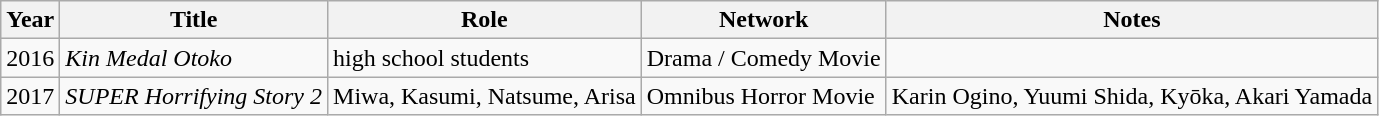<table class="wikitable sortable">
<tr>
<th>Year</th>
<th>Title</th>
<th>Role</th>
<th>Network</th>
<th class="unsortable">Notes</th>
</tr>
<tr>
<td>2016</td>
<td><em>Kin Medal Otoko</em></td>
<td>high school students</td>
<td>Drama / Comedy Movie</td>
<td></td>
</tr>
<tr>
<td>2017</td>
<td><em>SUPER Horrifying Story 2</em></td>
<td>Miwa, Kasumi, Natsume, Arisa</td>
<td>Omnibus Horror Movie</td>
<td>Karin Ogino, Yuumi Shida, Kyōka, Akari Yamada</td>
</tr>
</table>
